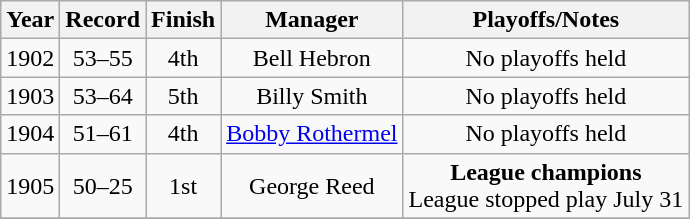<table class="wikitable">
<tr style="background: #F2F2F2;">
<th>Year</th>
<th>Record</th>
<th>Finish</th>
<th>Manager</th>
<th>Playoffs/Notes</th>
</tr>
<tr align=center>
<td>1902</td>
<td>53–55</td>
<td>4th</td>
<td>Bell Hebron</td>
<td>No playoffs held</td>
</tr>
<tr align=center>
<td>1903</td>
<td>53–64</td>
<td>5th</td>
<td>Billy Smith</td>
<td>No playoffs held</td>
</tr>
<tr align=center>
<td>1904</td>
<td>51–61</td>
<td>4th</td>
<td><a href='#'>Bobby Rothermel</a></td>
<td>No playoffs held</td>
</tr>
<tr align=center>
<td>1905</td>
<td>50–25</td>
<td>1st</td>
<td>George Reed</td>
<td><strong>League champions</strong><br>League stopped play July 31</td>
</tr>
<tr align=center>
</tr>
</table>
